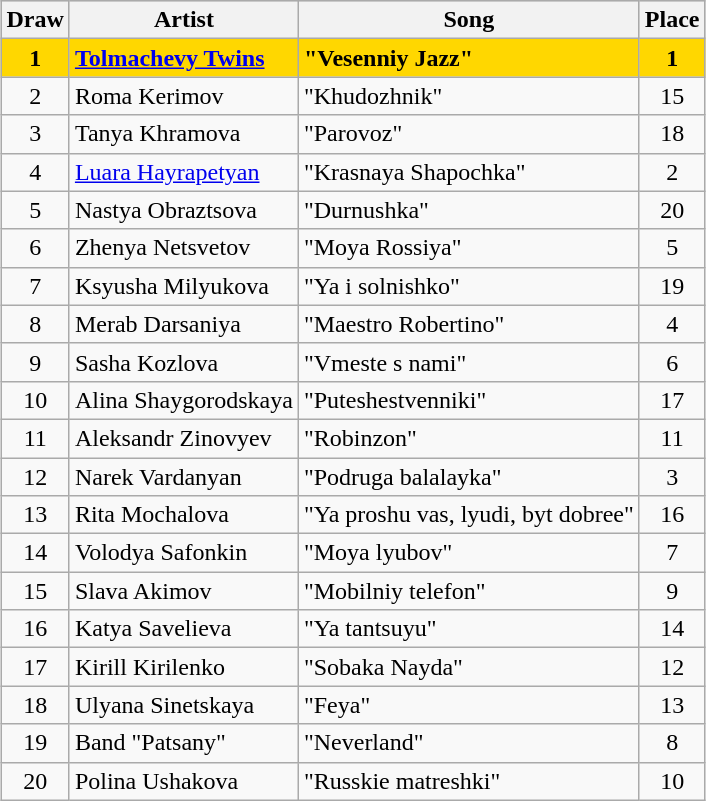<table class="sortable wikitable" style="margin: 1em auto 1em auto; text-align:center">
<tr bgcolor="#CCCCCC">
<th>Draw</th>
<th>Artist</th>
<th>Song</th>
<th>Place</th>
</tr>
<tr style="font-weight:bold; background:gold;">
<td><strong>1</strong></td>
<td align="left"><a href='#'>Tolmachevy Twins</a></td>
<td align="left">"Vesenniy Jazz"</td>
<td>1</td>
</tr>
<tr>
<td>2</td>
<td align="left">Roma Kerimov</td>
<td align="left">"Khudozhnik"</td>
<td>15</td>
</tr>
<tr>
<td>3</td>
<td align="left">Tanya Khramova</td>
<td align="left">"Parovoz"</td>
<td>18</td>
</tr>
<tr>
<td>4</td>
<td align="left"><a href='#'>Luara Hayrapetyan</a></td>
<td align="left">"Krasnaya Shapochka"</td>
<td>2</td>
</tr>
<tr>
<td>5</td>
<td align="left">Nastya Obraztsova</td>
<td align="left">"Durnushka"</td>
<td>20</td>
</tr>
<tr>
<td>6</td>
<td align="left">Zhenya Netsvetov</td>
<td align="left">"Moya Rossiya"</td>
<td>5</td>
</tr>
<tr>
<td>7</td>
<td align="left">Ksyusha Milyukova</td>
<td align="left">"Ya i solnishko"</td>
<td>19</td>
</tr>
<tr>
<td>8</td>
<td align="left">Merab Darsaniya</td>
<td align="left">"Maestro Robertino"</td>
<td>4</td>
</tr>
<tr>
<td>9</td>
<td align="left">Sasha Kozlova</td>
<td align="left">"Vmeste s nami"</td>
<td>6</td>
</tr>
<tr>
<td>10</td>
<td align="left">Alina Shaygorodskaya</td>
<td align="left">"Puteshestvenniki"</td>
<td>17</td>
</tr>
<tr>
<td>11</td>
<td align="left">Aleksandr Zinovyev</td>
<td align="left">"Robinzon"</td>
<td>11</td>
</tr>
<tr>
<td>12</td>
<td align="left">Narek Vardanyan</td>
<td align="left">"Podruga balalayka"</td>
<td>3</td>
</tr>
<tr>
<td>13</td>
<td align="left">Rita Mochalova</td>
<td align="left">"Ya proshu vas, lyudi, byt dobree"</td>
<td>16</td>
</tr>
<tr>
<td>14</td>
<td align="left">Volodya Safonkin</td>
<td align="left">"Moya lyubov"</td>
<td>7</td>
</tr>
<tr>
<td>15</td>
<td align="left">Slava Akimov</td>
<td align="left">"Mobilniy telefon"</td>
<td>9</td>
</tr>
<tr>
<td>16</td>
<td align="left">Katya Savelieva</td>
<td align="left">"Ya tantsuyu"</td>
<td>14</td>
</tr>
<tr>
<td>17</td>
<td align="left">Kirill Kirilenko</td>
<td align="left">"Sobaka Nayda"</td>
<td>12</td>
</tr>
<tr>
<td>18</td>
<td align="left">Ulyana Sinetskaya</td>
<td align="left">"Feya"</td>
<td>13</td>
</tr>
<tr>
<td>19</td>
<td align="left">Band "Patsany"</td>
<td align="left">"Neverland"</td>
<td>8</td>
</tr>
<tr>
<td>20</td>
<td align="left">Polina Ushakova</td>
<td align="left">"Russkie matreshki"</td>
<td>10</td>
</tr>
</table>
